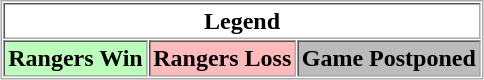<table align="center" border="1" cellpadding="2" cellspacing="1" style="border:1px solid #aaa">
<tr>
<th colspan="3">Legend</th>
</tr>
<tr>
<th style="background:#bfb;">Rangers Win</th>
<th style="background:#fbb;">Rangers Loss</th>
<th style="background:#bbb;">Game Postponed</th>
</tr>
</table>
